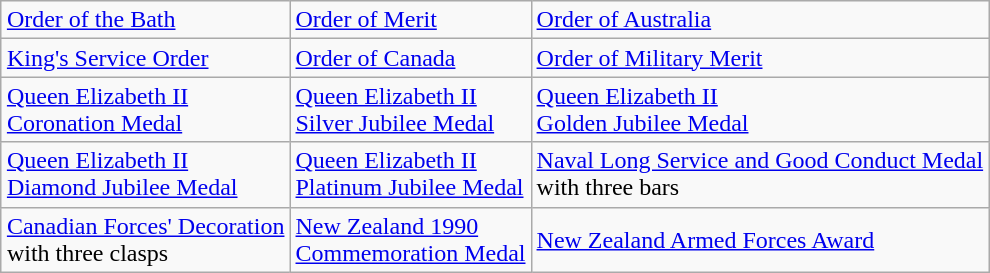<table class="wikitable" style="margin:auto;">
<tr>
<td colspan=3><a href='#'>Order of the Bath</a></td>
<td colspan=3><a href='#'>Order of Merit</a></td>
<td colspan=3><a href='#'>Order of Australia</a></td>
</tr>
<tr>
<td colspan=3><a href='#'>King's Service Order</a></td>
<td colspan=3><a href='#'>Order of Canada</a></td>
<td colspan=3><a href='#'>Order of Military Merit</a></td>
</tr>
<tr>
<td colspan=3><a href='#'>Queen Elizabeth II<br>Coronation Medal</a></td>
<td colspan=3><a href='#'>Queen Elizabeth II<br>Silver Jubilee Medal</a></td>
<td colspan=3><a href='#'>Queen Elizabeth II<br>Golden Jubilee Medal</a></td>
</tr>
<tr>
<td colspan=3><a href='#'>Queen Elizabeth II<br>Diamond Jubilee Medal</a></td>
<td colspan=3><a href='#'>Queen Elizabeth II<br>Platinum Jubilee Medal</a></td>
<td colspan=3><a href='#'>Naval Long Service and Good Conduct Medal</a><br>with three bars</td>
</tr>
<tr>
<td colspan=3><a href='#'>Canadian Forces' Decoration</a><br>with three clasps</td>
<td colspan=3><a href='#'>New Zealand 1990<br>Commemoration Medal</a></td>
<td colspan=3><a href='#'>New Zealand Armed Forces Award</a></td>
</tr>
</table>
